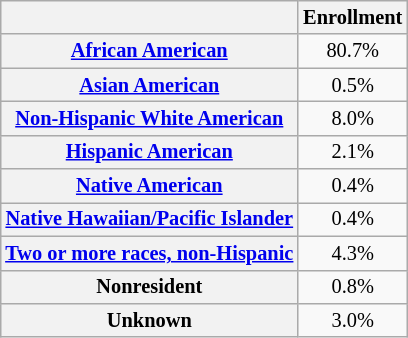<table style="text-align:center; float:right; font-size:85%; margin-left:2em; margin:10px;"  class="wikitable">
<tr>
<th></th>
<th>Enrollment</th>
</tr>
<tr>
<th><a href='#'>African American</a></th>
<td>80.7%</td>
</tr>
<tr>
<th><a href='#'>Asian American</a></th>
<td>0.5%</td>
</tr>
<tr>
<th><a href='#'>Non-Hispanic White American</a></th>
<td>8.0%</td>
</tr>
<tr>
<th><a href='#'>Hispanic American</a></th>
<td>2.1%</td>
</tr>
<tr>
<th><a href='#'>Native American</a></th>
<td>0.4%</td>
</tr>
<tr>
<th><a href='#'>Native Hawaiian/Pacific Islander</a></th>
<td>0.4%</td>
</tr>
<tr>
<th><a href='#'>Two or more races, non-Hispanic</a></th>
<td>4.3%</td>
</tr>
<tr>
<th>Nonresident</th>
<td>0.8%</td>
</tr>
<tr>
<th>Unknown</th>
<td>3.0%</td>
</tr>
</table>
